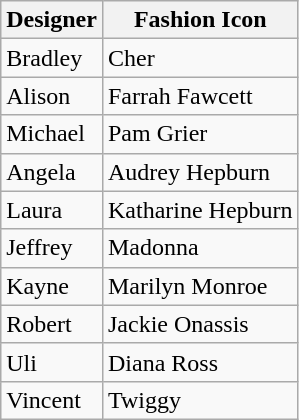<table class="wikitable">
<tr>
<th>Designer</th>
<th>Fashion Icon</th>
</tr>
<tr>
<td>Bradley</td>
<td>Cher</td>
</tr>
<tr>
<td>Alison</td>
<td>Farrah Fawcett</td>
</tr>
<tr>
<td>Michael</td>
<td>Pam Grier</td>
</tr>
<tr>
<td>Angela</td>
<td>Audrey Hepburn</td>
</tr>
<tr>
<td>Laura</td>
<td>Katharine Hepburn</td>
</tr>
<tr>
<td>Jeffrey</td>
<td>Madonna</td>
</tr>
<tr>
<td>Kayne</td>
<td>Marilyn Monroe</td>
</tr>
<tr>
<td>Robert</td>
<td>Jackie Onassis</td>
</tr>
<tr>
<td>Uli</td>
<td>Diana Ross</td>
</tr>
<tr>
<td>Vincent</td>
<td>Twiggy</td>
</tr>
</table>
